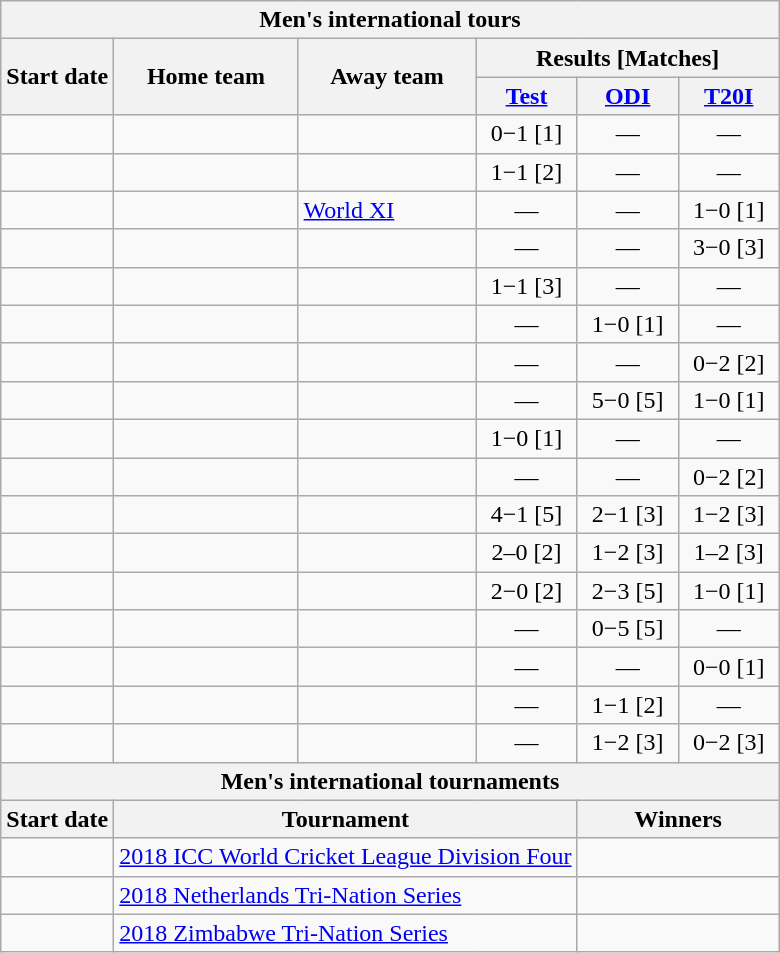<table class="wikitable ubsortable" style="text-align:center; white-space:nowrap">
<tr>
<th colspan=6>Men's international tours</th>
</tr>
<tr>
<th rowspan=2>Start date</th>
<th rowspan=2>Home team</th>
<th rowspan=2>Away team</th>
<th colspan=6>Results [Matches]</th>
</tr>
<tr>
<th width=60><a href='#'>Test</a></th>
<th width=60><a href='#'>ODI</a></th>
<th width=60><a href='#'>T20I</a></th>
</tr>
<tr>
<td style="text-align:left"><a href='#'></a></td>
<td style="text-align:left"></td>
<td style="text-align:left"></td>
<td>0−1 [1]</td>
<td>—</td>
<td>—</td>
</tr>
<tr>
<td style="text-align:left"><a href='#'></a></td>
<td style="text-align:left"></td>
<td style="text-align:left"></td>
<td>1−1 [2]</td>
<td>—</td>
<td>—</td>
</tr>
<tr>
<td style="text-align:left"><a href='#'></a></td>
<td style="text-align:left"> </td>
<td style="text-align:left"><span><a href='#'>World XI</a></span></td>
<td>—</td>
<td>—</td>
<td>1−0 [1]</td>
</tr>
<tr>
<td style="text-align:left"><a href='#'></a></td>
<td style="text-align:left"> </td>
<td style="text-align:left"></td>
<td>—</td>
<td>—</td>
<td>3−0 [3]</td>
</tr>
<tr>
<td style="text-align:left"><a href='#'></a></td>
<td style="text-align:left"></td>
<td style="text-align:left"></td>
<td>1−1 [3]</td>
<td>—</td>
<td>—</td>
</tr>
<tr>
<td style="text-align:left"><a href='#'></a></td>
<td style="text-align:left"></td>
<td style="text-align:left"></td>
<td>—</td>
<td>1−0 [1]</td>
<td>—</td>
</tr>
<tr>
<td style="text-align:left"><a href='#'></a></td>
<td style="text-align:left"></td>
<td style="text-align:left"></td>
<td>—</td>
<td>—</td>
<td>0−2 [2]</td>
</tr>
<tr>
<td style="text-align:left"><a href='#'></a></td>
<td style="text-align:left"></td>
<td style="text-align:left"></td>
<td>—</td>
<td>5−0 [5]</td>
<td>1−0 [1]</td>
</tr>
<tr>
<td style="text-align:left"><a href='#'></a></td>
<td style="text-align:left"></td>
<td style="text-align:left"></td>
<td>1−0 [1]</td>
<td>—</td>
<td>—</td>
</tr>
<tr>
<td style="text-align:left"><a href='#'></a></td>
<td style="text-align:left"></td>
<td style="text-align:left"></td>
<td>—</td>
<td>—</td>
<td>0−2 [2]</td>
</tr>
<tr>
<td style="text-align:left"><a href='#'></a></td>
<td style="text-align:left"></td>
<td style="text-align:left"></td>
<td>4−1 [5]</td>
<td>2−1 [3]</td>
<td>1−2 [3]</td>
</tr>
<tr>
<td style="text-align:left"><a href='#'></a></td>
<td style="text-align:left"> </td>
<td style="text-align:left"></td>
<td>2–0 [2]</td>
<td>1−2 [3]</td>
<td>1–2 [3]</td>
</tr>
<tr>
<td style="text-align:left"><a href='#'></a></td>
<td style="text-align:left"></td>
<td style="text-align:left"></td>
<td>2−0 [2]</td>
<td>2−3 [5]</td>
<td>1−0 [1]</td>
</tr>
<tr>
<td style="text-align:left"><a href='#'></a></td>
<td style="text-align:left"></td>
<td style="text-align:left"></td>
<td>—</td>
<td>0−5 [5]</td>
<td>—</td>
</tr>
<tr>
<td style="text-align:left"><a href='#'></a></td>
<td style="text-align:left"> </td>
<td style="text-align:left"></td>
<td>—</td>
<td>—</td>
<td>0−0 [1]</td>
</tr>
<tr>
<td style="text-align:left"><a href='#'></a></td>
<td style="text-align:left"></td>
<td style="text-align:left"></td>
<td>—</td>
<td>1−1 [2]</td>
<td>—</td>
</tr>
<tr>
<td style="text-align:left"><a href='#'></a></td>
<td style="text-align:left"></td>
<td style="text-align:left"></td>
<td>—</td>
<td>1−2 [3]</td>
<td>0−2 [3]</td>
</tr>
<tr>
<th colspan=6>Men's international tournaments</th>
</tr>
<tr>
<th>Start date</th>
<th colspan=3>Tournament</th>
<th colspan=2>Winners</th>
</tr>
<tr>
<td style="text-align:left"><a href='#'></a></td>
<td style="text-align:left" colspan=3> <a href='#'>2018 ICC World Cricket League Division Four</a></td>
<td style="text-align:left" colspan=3></td>
</tr>
<tr>
<td style="text-align:left"><a href='#'></a></td>
<td style="text-align:left" colspan=3> <a href='#'>2018 Netherlands Tri-Nation Series</a></td>
<td style="text-align:left" colspan=3></td>
</tr>
<tr>
<td style="text-align:left"><a href='#'></a></td>
<td style="text-align:left" colspan=3> <a href='#'>2018 Zimbabwe Tri-Nation Series</a></td>
<td style="text-align:left" colspan=2></td>
</tr>
</table>
